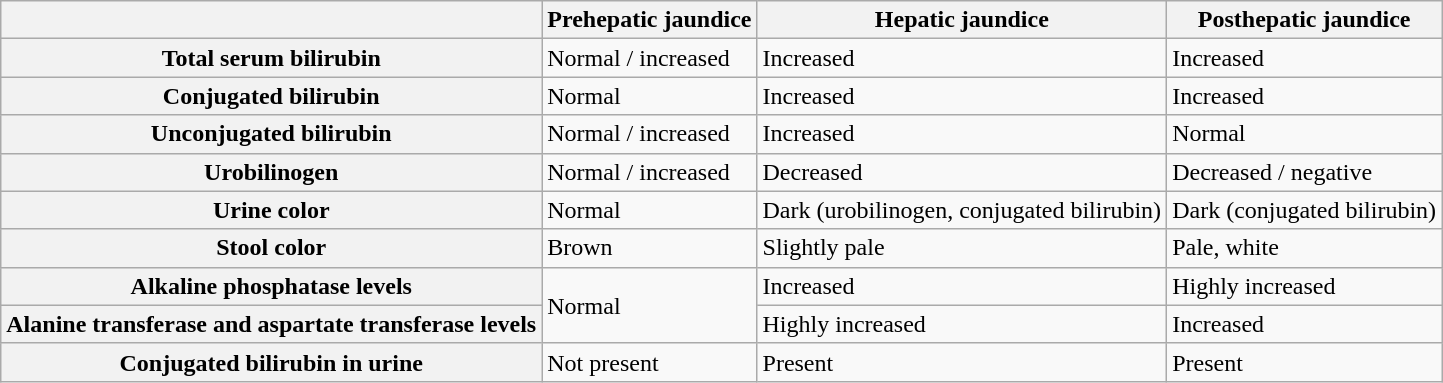<table class="wikitable">
<tr>
<th></th>
<th>Prehepatic jaundice</th>
<th>Hepatic jaundice</th>
<th>Posthepatic jaundice</th>
</tr>
<tr>
<th>Total serum bilirubin</th>
<td>Normal / increased</td>
<td>Increased</td>
<td>Increased</td>
</tr>
<tr>
<th>Conjugated bilirubin</th>
<td>Normal</td>
<td>Increased</td>
<td>Increased</td>
</tr>
<tr>
<th>Unconjugated bilirubin</th>
<td>Normal / increased</td>
<td>Increased</td>
<td>Normal</td>
</tr>
<tr>
<th>Urobilinogen</th>
<td>Normal / increased</td>
<td>Decreased</td>
<td>Decreased / negative</td>
</tr>
<tr>
<th>Urine color</th>
<td>Normal</td>
<td>Dark (urobilinogen, conjugated bilirubin)</td>
<td>Dark (conjugated bilirubin)</td>
</tr>
<tr>
<th>Stool color</th>
<td>Brown</td>
<td>Slightly pale</td>
<td>Pale, white</td>
</tr>
<tr>
<th>Alkaline phosphatase levels</th>
<td rowspan="2">Normal</td>
<td>Increased</td>
<td>Highly increased</td>
</tr>
<tr>
<th>Alanine transferase and aspartate transferase levels</th>
<td>Highly increased</td>
<td>Increased</td>
</tr>
<tr>
<th>Conjugated bilirubin in urine</th>
<td>Not present</td>
<td>Present</td>
<td>Present</td>
</tr>
</table>
